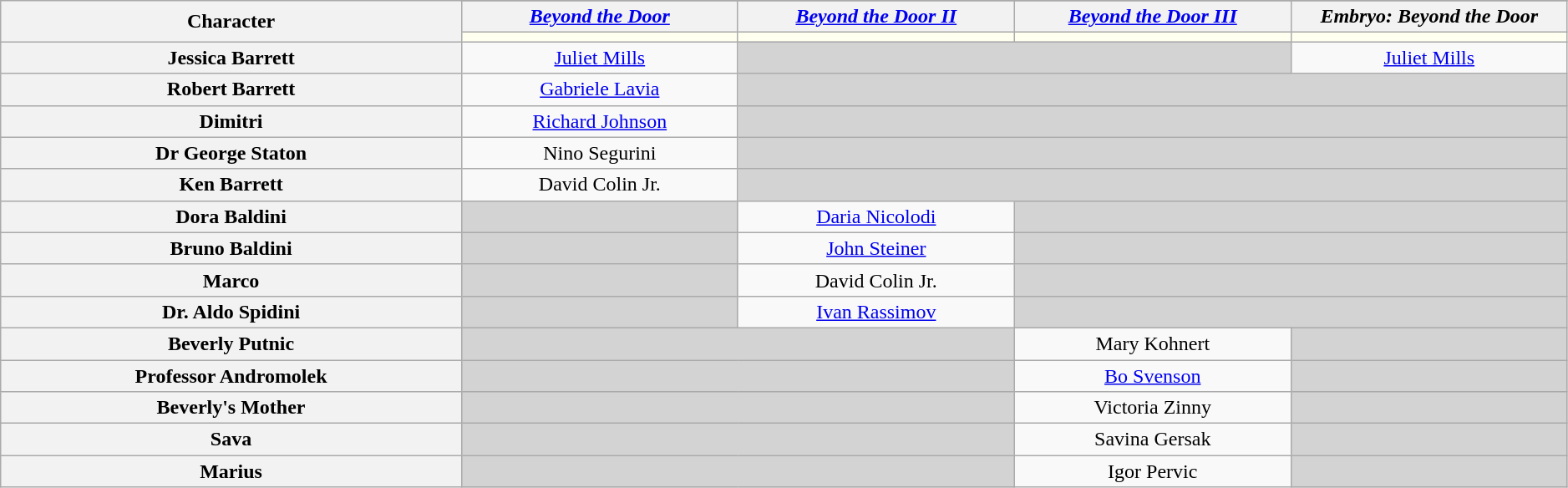<table class="wikitable" style="text-align:center; width:99%;">
<tr>
<th rowspan="3" style="width:15%;">Character</th>
</tr>
<tr>
<th style="width:9%;"><em><a href='#'>Beyond the Door</a></em></th>
<th style="width:9%;"><em><a href='#'>Beyond the Door II<br></a></em></th>
<th style="width:9%;"><em><a href='#'>Beyond the Door III<br></a></em></th>
<th style="width:9%;"><em>Embryo: Beyond the Door</em></th>
</tr>
<tr>
<th style="background:ivory;"></th>
<th style="background:ivory;"></th>
<th style="background:ivory;"></th>
<th style="background:ivory;"></th>
</tr>
<tr>
<th>Jessica Barrett</th>
<td><a href='#'>Juliet Mills</a></td>
<td colspan="2" style="background:lightgrey;"></td>
<td><a href='#'>Juliet Mills</a></td>
</tr>
<tr>
<th>Robert Barrett</th>
<td><a href='#'>Gabriele Lavia</a></td>
<td colspan="3" style="background:lightgrey;"></td>
</tr>
<tr>
<th>Dimitri</th>
<td><a href='#'>Richard Johnson</a></td>
<td colspan="3" style="background:lightgrey;"></td>
</tr>
<tr>
<th>Dr George Staton</th>
<td>Nino Segurini</td>
<td colspan="3" style="background:lightgrey;"></td>
</tr>
<tr>
<th>Ken Barrett</th>
<td>David Colin Jr.</td>
<td colspan="3" style="background:lightgrey;"></td>
</tr>
<tr>
<th>Dora Baldini</th>
<td style="background:lightgrey;"></td>
<td><a href='#'>Daria Nicolodi</a></td>
<td colspan="2" style="background:lightgrey;"></td>
</tr>
<tr>
<th>Bruno Baldini</th>
<td style="background:lightgrey;"></td>
<td><a href='#'>John Steiner</a></td>
<td colspan="2" style="background:lightgrey;"></td>
</tr>
<tr>
<th>Marco</th>
<td style="background:lightgrey;"></td>
<td>David Colin Jr.</td>
<td colspan="2" style="background:lightgrey;"></td>
</tr>
<tr>
<th>Dr. Aldo Spidini</th>
<td style="background:lightgrey;"></td>
<td><a href='#'>Ivan Rassimov</a></td>
<td colspan="2" style="background:lightgrey;"></td>
</tr>
<tr>
<th>Beverly Putnic</th>
<td colspan="2" style="background:lightgrey;"></td>
<td>Mary Kohnert</td>
<td colspan="1" style="background:lightgrey;"></td>
</tr>
<tr>
<th>Professor Andromolek</th>
<td colspan="2" style="background:lightgrey;"></td>
<td><a href='#'>Bo Svenson</a></td>
<td colspan="1" style="background:lightgrey;"></td>
</tr>
<tr>
<th>Beverly's Mother</th>
<td colspan="2" style="background:lightgrey;"></td>
<td>Victoria Zinny</td>
<td colspan="1" style="background:lightgrey;"></td>
</tr>
<tr>
<th>Sava</th>
<td colspan="2" style="background:lightgrey;"></td>
<td>Savina Gersak</td>
<td colspan="1" style="background:lightgrey;"></td>
</tr>
<tr>
<th>Marius</th>
<td colspan="2" style="background:lightgrey;"></td>
<td>Igor Pervic</td>
<td colspan="1" style="background:lightgrey;"></td>
</tr>
</table>
